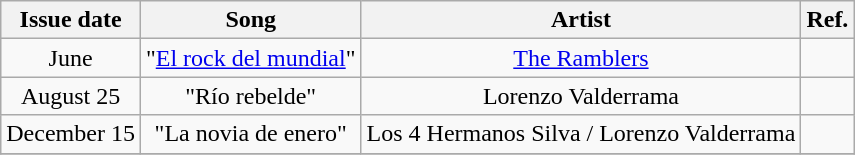<table class="wikitable">
<tr>
<th>Issue date</th>
<th>Song</th>
<th>Artist</th>
<th>Ref.</th>
</tr>
<tr>
<td align="center">June</td>
<td align="center">"<a href='#'>El rock del mundial</a>"</td>
<td align="center"><a href='#'>The Ramblers</a></td>
<td align="center"></td>
</tr>
<tr>
<td align="center">August 25</td>
<td align="center">"Río rebelde"</td>
<td align="center">Lorenzo Valderrama</td>
<td align="center"></td>
</tr>
<tr>
<td align="center">December 15</td>
<td align="center">"La novia de enero"</td>
<td align="center">Los 4 Hermanos Silva / Lorenzo Valderrama</td>
<td align="center"></td>
</tr>
<tr>
</tr>
</table>
